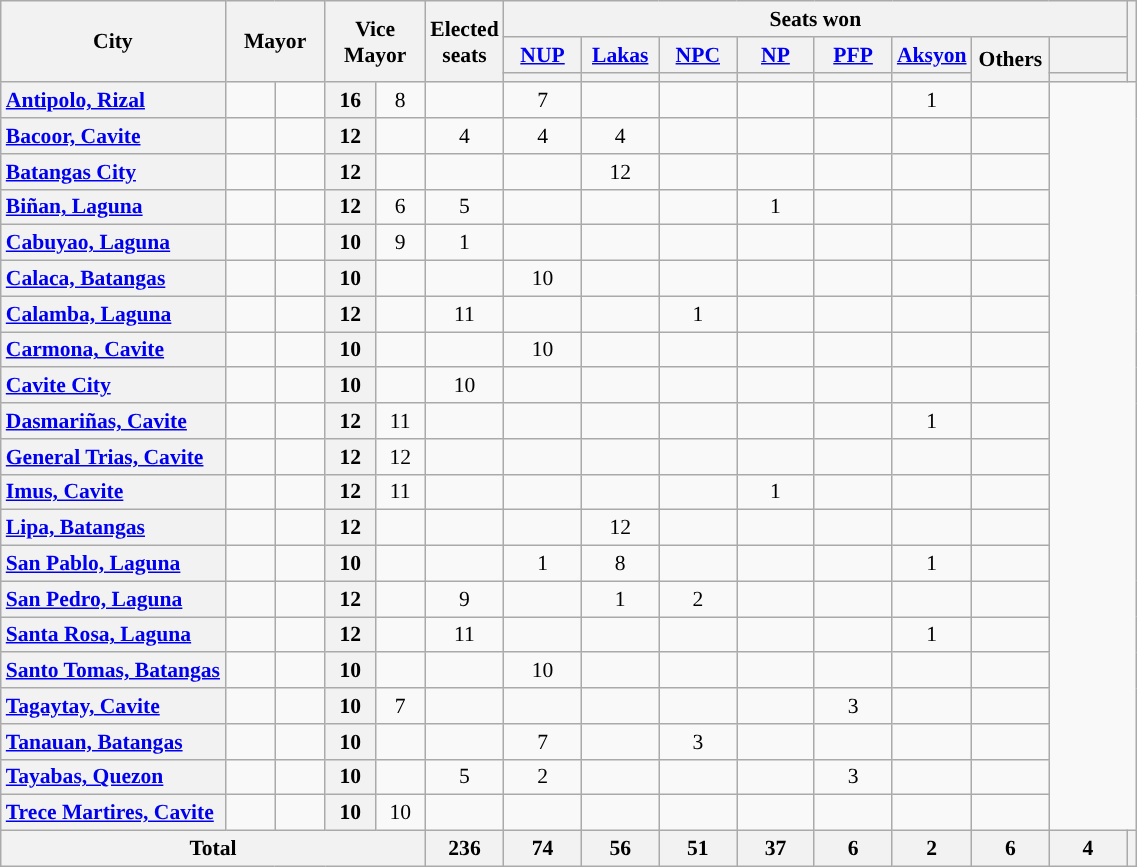<table class="wikitable" style="text-align:center; font-size: 0.9em;">
<tr>
<th rowspan="3">City</th>
<th colspan="2" rowspan="3" style="width:60px;">Mayor</th>
<th colspan="2" rowspan="3" style="width:60px;">Vice Mayor</th>
<th rowspan="3">Elected<br>seats</th>
<th colspan="8">Seats won</th>
<th rowspan="3"></th>
</tr>
<tr>
<th class="unsortable" style="width:45px;"><a href='#'>NUP</a></th>
<th class="unsortable" style="width:45px;"><a href='#'>Lakas</a></th>
<th class="unsortable" style="width:45px;"><a href='#'>NPC</a></th>
<th class="unsortable" style="width:45px;"><a href='#'>NP</a></th>
<th class="unsortable" style="width:45px;"><a href='#'>PFP</a></th>
<th class="unsortable" style="width:45px;"><a href='#'>Aksyon</a></th>
<th rowspan="2" class="unsortable" style="width:45px;">Others</th>
<th class="unsortable" style="width:45px;"></th>
</tr>
<tr>
<th style="color:inherit;background:"></th>
<th style="color:inherit;background:"></th>
<th style="color:inherit;background:"></th>
<th style="color:inherit;background:"></th>
<th style="color:inherit;background:"></th>
<th style="color:inherit;background:"></th>
<th style="color:inherit;background:"></th>
</tr>
<tr>
<th style="text-align: left;"><a href='#'>Antipolo, Rizal</a></th>
<td></td>
<td></td>
<th>16</th>
<td>8</td>
<td></td>
<td>7</td>
<td></td>
<td></td>
<td></td>
<td></td>
<td>1</td>
<td></td>
</tr>
<tr>
<th style="text-align: left;"><a href='#'>Bacoor, Cavite</a></th>
<td></td>
<td></td>
<th>12</th>
<td></td>
<td>4</td>
<td>4</td>
<td>4</td>
<td></td>
<td></td>
<td></td>
<td></td>
<td></td>
</tr>
<tr>
<th style="text-align: left;"><a href='#'>Batangas City</a></th>
<td></td>
<td></td>
<th>12</th>
<td></td>
<td></td>
<td></td>
<td>12</td>
<td></td>
<td></td>
<td></td>
<td></td>
<td></td>
</tr>
<tr>
<th style="text-align: left;"><a href='#'>Biñan, Laguna</a></th>
<td></td>
<td></td>
<th>12</th>
<td>6</td>
<td>5</td>
<td></td>
<td></td>
<td></td>
<td>1</td>
<td></td>
<td></td>
<td></td>
</tr>
<tr>
<th style="text-align: left;"><a href='#'>Cabuyao, Laguna</a></th>
<td></td>
<td></td>
<th>10</th>
<td>9</td>
<td>1</td>
<td></td>
<td></td>
<td></td>
<td></td>
<td></td>
<td></td>
<td></td>
</tr>
<tr>
<th style="text-align: left;"><a href='#'>Calaca, Batangas</a></th>
<td></td>
<td></td>
<th>10</th>
<td></td>
<td></td>
<td>10</td>
<td></td>
<td></td>
<td></td>
<td></td>
<td></td>
<td></td>
</tr>
<tr>
<th style="text-align: left;"><a href='#'>Calamba, Laguna</a></th>
<td></td>
<td></td>
<th>12</th>
<td></td>
<td>11</td>
<td></td>
<td></td>
<td>1</td>
<td></td>
<td></td>
<td></td>
<td></td>
</tr>
<tr>
<th style="text-align: left;"><a href='#'>Carmona, Cavite</a></th>
<td></td>
<td></td>
<th>10</th>
<td></td>
<td></td>
<td>10</td>
<td></td>
<td></td>
<td></td>
<td></td>
<td></td>
<td></td>
</tr>
<tr>
<th style="text-align: left;"><a href='#'>Cavite City</a></th>
<td></td>
<td></td>
<th>10</th>
<td></td>
<td>10</td>
<td></td>
<td></td>
<td></td>
<td></td>
<td></td>
<td></td>
<td></td>
</tr>
<tr>
<th style="text-align: left;"><a href='#'>Dasmariñas, Cavite</a></th>
<td></td>
<td></td>
<th>12</th>
<td>11</td>
<td></td>
<td></td>
<td></td>
<td></td>
<td></td>
<td></td>
<td>1</td>
<td></td>
</tr>
<tr>
<th style="text-align: left;"><a href='#'>General Trias, Cavite</a></th>
<td></td>
<td></td>
<th>12</th>
<td>12</td>
<td></td>
<td></td>
<td></td>
<td></td>
<td></td>
<td></td>
<td></td>
<td></td>
</tr>
<tr>
<th style="text-align: left;"><a href='#'>Imus, Cavite</a></th>
<td></td>
<td></td>
<th>12</th>
<td>11</td>
<td></td>
<td></td>
<td></td>
<td></td>
<td>1</td>
<td></td>
<td></td>
<td></td>
</tr>
<tr>
<th style="text-align: left;"><a href='#'>Lipa, Batangas</a></th>
<td></td>
<td></td>
<th>12</th>
<td></td>
<td></td>
<td></td>
<td>12</td>
<td></td>
<td></td>
<td></td>
<td></td>
<td></td>
</tr>
<tr>
<th style="text-align: left;"><a href='#'>San Pablo, Laguna</a></th>
<td></td>
<td></td>
<th>10</th>
<td></td>
<td></td>
<td>1</td>
<td>8</td>
<td></td>
<td></td>
<td></td>
<td>1</td>
<td></td>
</tr>
<tr>
<th style="text-align: left;"><a href='#'>San Pedro, Laguna</a></th>
<td></td>
<td></td>
<th>12</th>
<td></td>
<td>9</td>
<td></td>
<td>1</td>
<td>2</td>
<td></td>
<td></td>
<td></td>
<td></td>
</tr>
<tr>
<th style="text-align: left;"><a href='#'>Santa Rosa, Laguna</a></th>
<td></td>
<td></td>
<th>12</th>
<td></td>
<td>11</td>
<td></td>
<td></td>
<td></td>
<td></td>
<td></td>
<td>1</td>
<td></td>
</tr>
<tr>
<th style="text-align: left;"><a href='#'>Santo Tomas, Batangas</a></th>
<td></td>
<td></td>
<th>10</th>
<td></td>
<td></td>
<td>10</td>
<td></td>
<td></td>
<td></td>
<td></td>
<td></td>
<td></td>
</tr>
<tr>
<th style="text-align: left;"><a href='#'>Tagaytay, Cavite</a></th>
<td></td>
<td></td>
<th>10</th>
<td>7</td>
<td></td>
<td></td>
<td></td>
<td></td>
<td></td>
<td>3</td>
<td></td>
<td></td>
</tr>
<tr>
<th style="text-align: left;"><a href='#'>Tanauan, Batangas</a></th>
<td></td>
<td></td>
<th>10</th>
<td></td>
<td></td>
<td>7</td>
<td></td>
<td>3</td>
<td></td>
<td></td>
<td></td>
<td></td>
</tr>
<tr>
<th style="text-align: left;"><a href='#'>Tayabas, Quezon</a></th>
<td></td>
<td></td>
<th>10</th>
<td></td>
<td>5</td>
<td>2</td>
<td></td>
<td></td>
<td></td>
<td>3</td>
<td></td>
<td></td>
</tr>
<tr>
<th style="text-align: left;"><a href='#'>Trece Martires, Cavite</a></th>
<td></td>
<td></td>
<th>10</th>
<td>10</td>
<td></td>
<td></td>
<td></td>
<td></td>
<td></td>
<td></td>
<td></td>
<td></td>
</tr>
<tr>
<th colspan="5">Total</th>
<th>236</th>
<th>74</th>
<th>56</th>
<th>51</th>
<th>37</th>
<th>6</th>
<th>2</th>
<th>6</th>
<th>4</th>
<th></th>
</tr>
</table>
